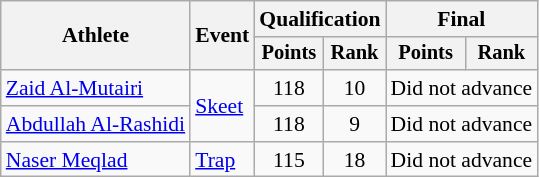<table class="wikitable" style="font-size:90%">
<tr>
<th rowspan="2">Athlete</th>
<th rowspan="2">Event</th>
<th colspan=2>Qualification</th>
<th colspan=2>Final</th>
</tr>
<tr style="font-size:95%">
<th>Points</th>
<th>Rank</th>
<th>Points</th>
<th>Rank</th>
</tr>
<tr align=center>
<td align=left><a href='#'>Zaid Al-Mutairi</a></td>
<td align=left rowspan=2><a href='#'>Skeet</a></td>
<td>118</td>
<td>10</td>
<td colspan=2>Did not advance</td>
</tr>
<tr align=center>
<td align=left><a href='#'>Abdullah Al-Rashidi</a></td>
<td>118</td>
<td>9</td>
<td colspan=2>Did not advance</td>
</tr>
<tr align=center>
<td align=left><a href='#'>Naser Meqlad</a></td>
<td align=left><a href='#'>Trap</a></td>
<td>115</td>
<td>18</td>
<td colspan=2>Did not advance</td>
</tr>
</table>
